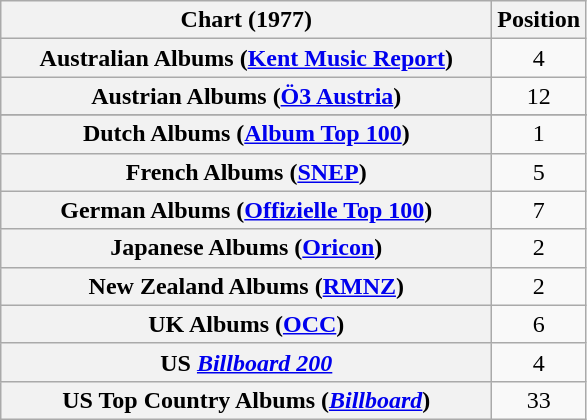<table class="wikitable plainrowheaders" style="text-align:center">
<tr>
<th scope="col" style="width:20em">Chart (1977)</th>
<th scope="col">Position</th>
</tr>
<tr>
<th scope="row">Australian Albums (<a href='#'>Kent Music Report</a>)</th>
<td>4</td>
</tr>
<tr>
<th scope="row">Austrian Albums (<a href='#'>Ö3 Austria</a>)</th>
<td>12</td>
</tr>
<tr>
</tr>
<tr>
<th scope="row">Dutch Albums (<a href='#'>Album Top 100</a>)</th>
<td>1</td>
</tr>
<tr>
<th scope="row">French Albums (<a href='#'>SNEP</a>)</th>
<td>5</td>
</tr>
<tr>
<th scope="row">German Albums (<a href='#'>Offizielle Top 100</a>)</th>
<td>7</td>
</tr>
<tr>
<th scope="row">Japanese Albums (<a href='#'>Oricon</a>)</th>
<td>2</td>
</tr>
<tr>
<th scope="row">New Zealand Albums (<a href='#'>RMNZ</a>)</th>
<td>2</td>
</tr>
<tr>
<th scope="row">UK Albums (<a href='#'>OCC</a>)</th>
<td>6</td>
</tr>
<tr>
<th scope="row">US <em><a href='#'>Billboard 200</a></em></th>
<td>4</td>
</tr>
<tr>
<th scope="row">US Top Country Albums (<em><a href='#'>Billboard</a></em>)</th>
<td>33</td>
</tr>
</table>
